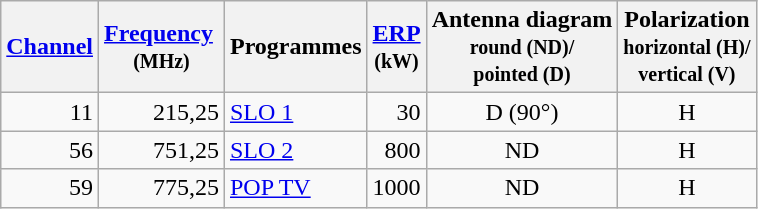<table class="wikitable sortable toptextcells">
<tr>
<th><a href='#'>Channel</a></th>
<th><a href='#'>Frequency</a> <br><small>(MHz)</small></th>
<th>Programmes</th>
<th><a href='#'>ERP</a><br><small>(kW)</small></th>
<th>Antenna diagram<br><small>round (ND)/<br>pointed (D)</small></th>
<th>Polarization<br><small>horizontal (H)/<br>vertical (V)</small></th>
</tr>
<tr>
<td align="right">11</td>
<td align="right">215,25</td>
<td><a href='#'>SLO 1</a></td>
<td align="right">30</td>
<td align="center">D (90°)</td>
<td align="center">H</td>
</tr>
<tr>
<td align="right">56</td>
<td align="right">751,25</td>
<td><a href='#'>SLO 2</a></td>
<td align="right">800</td>
<td align="center">ND</td>
<td align="center">H</td>
</tr>
<tr>
<td align="right">59</td>
<td align="right">775,25</td>
<td><a href='#'>POP TV</a></td>
<td align="right">1000</td>
<td align="center">ND</td>
<td align="center">H</td>
</tr>
</table>
